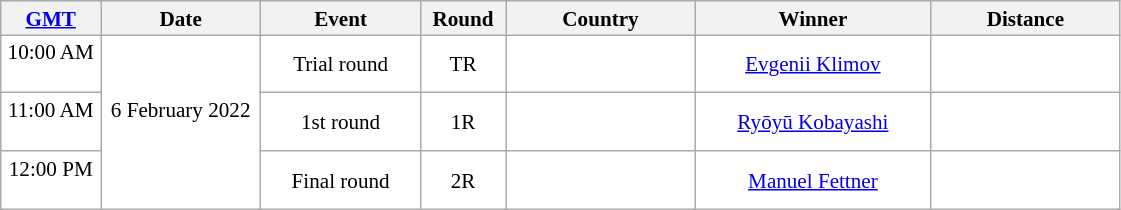<table class="wikitable" style="background:#fff; font-size:88%; text-align:center; line-height:16px; border:grey solid 1px; border-collapse:collapse;">
<tr>
<th width=60><a href='#'>GMT</a></th>
<th width=100>Date</th>
<th width=100>Event</th>
<th width=50>Round</th>
<th width=120>Country</th>
<th width=150>Winner</th>
<th width=120>Distance</th>
</tr>
<tr>
<td>10:00 AM  </td>
<td rowspan=3>6 February 2022  </td>
<td>Trial round</td>
<td>TR</td>
<td></td>
<td><a href='#'>Evgenii Klimov</a></td>
<td>  </td>
</tr>
<tr>
<td>11:00 AM  </td>
<td>1st round</td>
<td>1R</td>
<td></td>
<td><a href='#'>Ryōyū Kobayashi</a></td>
<td>  </td>
</tr>
<tr>
<td>12:00 PM  </td>
<td>Final round</td>
<td>2R</td>
<td></td>
<td><a href='#'>Manuel Fettner</a></td>
<td>  </td>
</tr>
</table>
